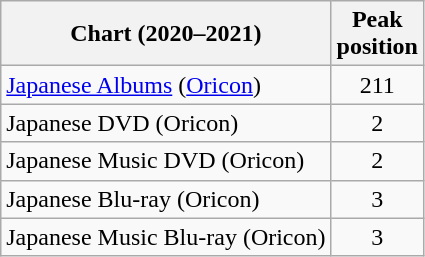<table class="wikitable sortable plainrowheaders">
<tr>
<th align="left">Chart (2020–2021)</th>
<th align="left">Peak<br>position</th>
</tr>
<tr>
<td align="left"><a href='#'>Japanese Albums</a> (<a href='#'>Oricon</a>)</td>
<td align="center">211</td>
</tr>
<tr>
<td align="left">Japanese DVD (Oricon)</td>
<td align="center">2</td>
</tr>
<tr>
<td align="left">Japanese Music DVD (Oricon)</td>
<td align="center">2</td>
</tr>
<tr>
<td align="left">Japanese Blu-ray (Oricon)</td>
<td align="center">3</td>
</tr>
<tr>
<td align="left">Japanese Music Blu-ray (Oricon)</td>
<td align="center">3</td>
</tr>
</table>
